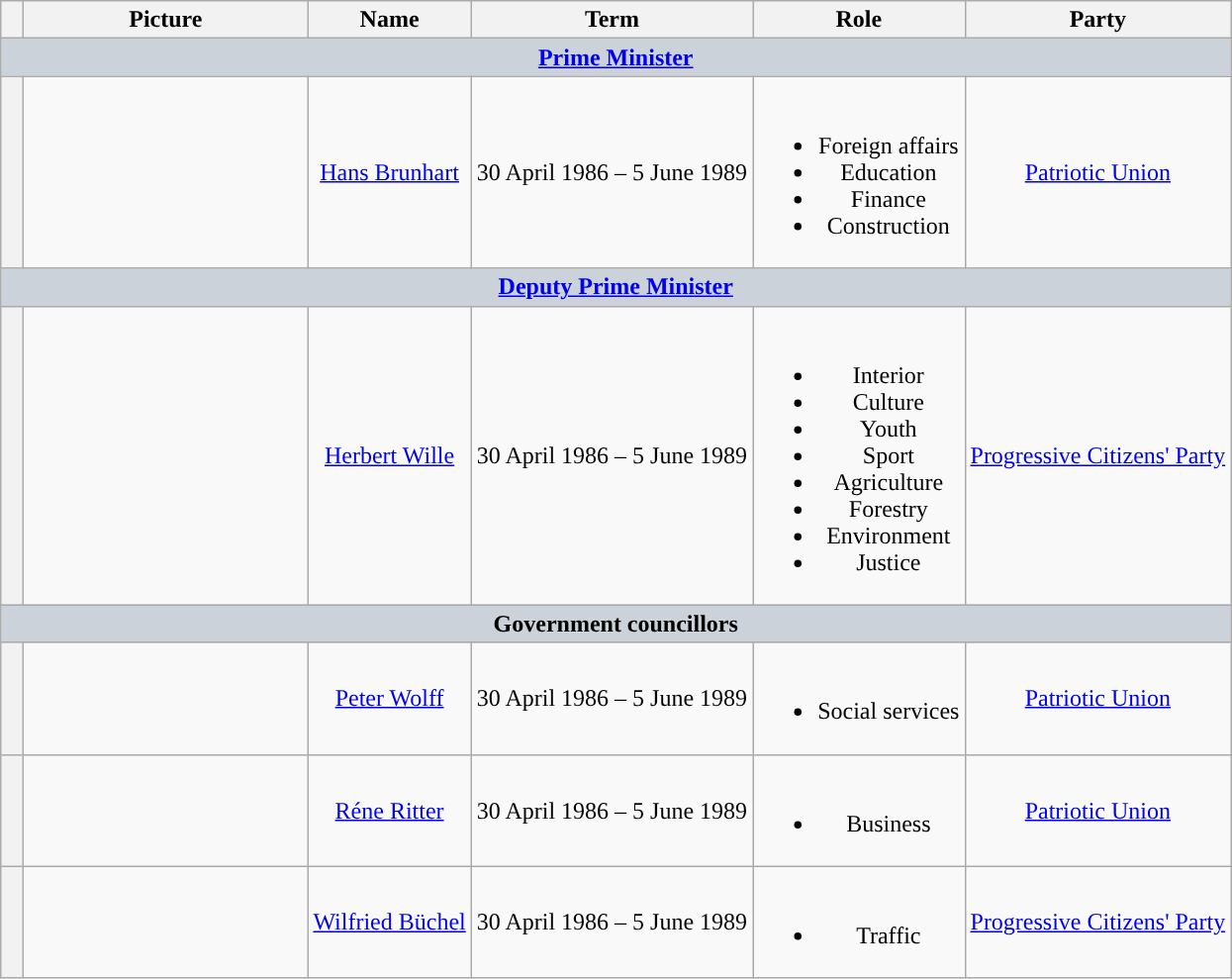<table class="wikitable" style="text-align:center">
<tr>
<th style="width: 0.5em"></th>
<th style="width: 11.5em">Picture</th>
<th>Name</th>
<th>Term</th>
<th>Role</th>
<th>Party</th>
</tr>
<tr>
<th colspan="7" style="background:#CCD2D9"><a href='#'>Prime Minister</a></th>
</tr>
<tr>
<th style="background:"></th>
<td></td>
<td><a href='#'>Hans Brunhart</a></td>
<td style="text-align:left">30 April 1986 – 5 June 1989</td>
<td><br><ul><li>Foreign affairs</li><li>Education</li><li>Finance</li><li>Construction</li></ul></td>
<td><a href='#'>Patriotic Union</a></td>
</tr>
<tr>
<th colspan="7" style="background:#CCD2D9"><a href='#'>Deputy Prime Minister</a></th>
</tr>
<tr>
<th style="background:"></th>
<td></td>
<td><a href='#'>Herbert Wille</a></td>
<td style="text-align:left">30 April 1986 – 5 June 1989</td>
<td><br><ul><li>Interior</li><li>Culture</li><li>Youth</li><li>Sport</li><li>Agriculture</li><li>Forestry</li><li>Environment</li><li>Justice</li></ul></td>
<td><a href='#'>Progressive Citizens' Party</a></td>
</tr>
<tr>
<th colspan="7" style="background:#CCD2D9">Government councillors</th>
</tr>
<tr>
<th style="background:"></th>
<td></td>
<td><a href='#'>Peter Wolff</a></td>
<td style="text-align:left">30 April 1986 – 5 June 1989</td>
<td><br><ul><li>Social services</li></ul></td>
<td><a href='#'>Patriotic Union</a></td>
</tr>
<tr>
<th style="background:"></th>
<td></td>
<td><a href='#'>Réne Ritter</a></td>
<td>30 April 1986 – 5 June 1989</td>
<td><br><ul><li>Business</li></ul></td>
<td><a href='#'>Patriotic Union</a></td>
</tr>
<tr>
<th style="background:"></th>
<td></td>
<td><a href='#'>Wilfried Büchel</a></td>
<td>30 April 1986 – 5 June 1989</td>
<td><br><ul><li>Traffic</li></ul></td>
<td><a href='#'>Progressive Citizens' Party</a></td>
</tr>
</table>
